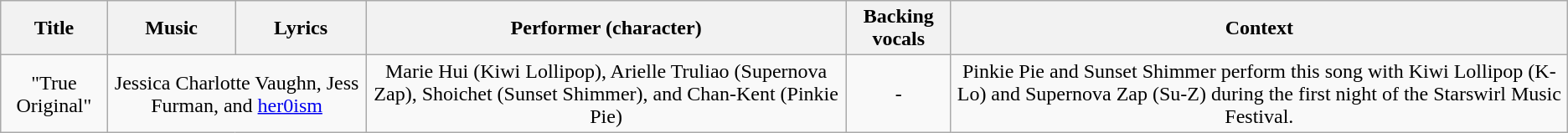<table class="wikitable sortable" style="text-align: center">
<tr>
<th><strong>Title</strong></th>
<th>Music</th>
<th>Lyrics</th>
<th><strong>Performer (character)</strong></th>
<th><strong>Backing vocals</strong></th>
<th>Context</th>
</tr>
<tr>
<td>"True Original"</td>
<td colspan=2>Jessica Charlotte Vaughn, Jess Furman, and <a href='#'>her0ism</a></td>
<td>Marie Hui (Kiwi Lollipop), Arielle Truliao (Supernova Zap), Shoichet (Sunset Shimmer), and Chan-Kent (Pinkie Pie)</td>
<td>-</td>
<td>Pinkie Pie and Sunset Shimmer perform this song with Kiwi Lollipop (K-Lo) and Supernova Zap (Su-Z) during the first night of the Starswirl Music Festival.</td>
</tr>
</table>
